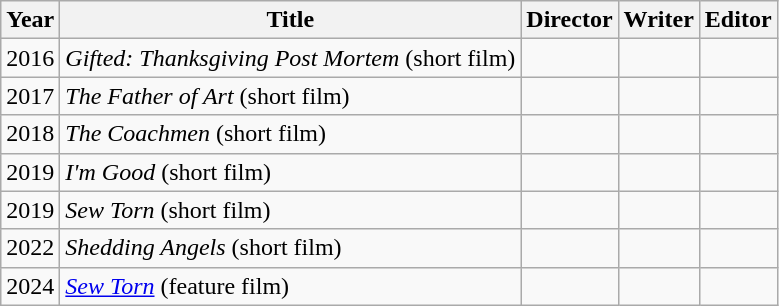<table class="wikitable">
<tr>
<th>Year</th>
<th>Title</th>
<th>Director</th>
<th>Writer</th>
<th>Editor</th>
</tr>
<tr>
<td>2016</td>
<td><em>Gifted: Thanksgiving Post Mortem</em> (short film)</td>
<td></td>
<td></td>
<td></td>
</tr>
<tr>
<td>2017</td>
<td><em>The Father of Art</em> (short film)</td>
<td></td>
<td></td>
<td></td>
</tr>
<tr>
<td>2018</td>
<td><em>The Coachmen</em> (short film)</td>
<td></td>
<td></td>
<td></td>
</tr>
<tr>
<td>2019</td>
<td><em>I'm Good</em> (short film)</td>
<td></td>
<td></td>
<td></td>
</tr>
<tr>
<td>2019</td>
<td><em>Sew Torn</em> (short film)</td>
<td></td>
<td></td>
<td></td>
</tr>
<tr>
<td>2022</td>
<td><em>Shedding Angels</em> (short film)</td>
<td></td>
<td></td>
<td></td>
</tr>
<tr>
<td>2024</td>
<td><em><a href='#'>Sew Torn</a></em> (feature film)</td>
<td></td>
<td></td>
<td></td>
</tr>
</table>
